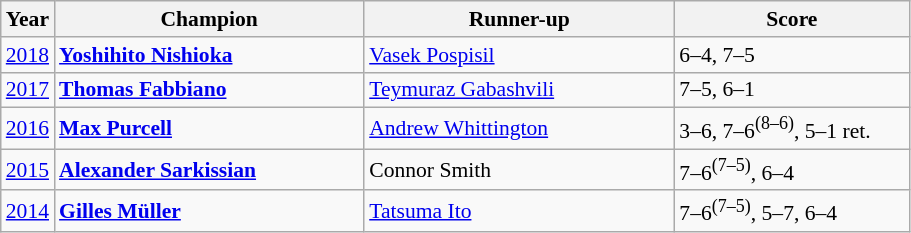<table class="wikitable" style="font-size:90%">
<tr>
<th>Year</th>
<th width="200">Champion</th>
<th width="200">Runner-up</th>
<th width="150">Score</th>
</tr>
<tr>
<td><a href='#'>2018</a></td>
<td> <strong><a href='#'>Yoshihito Nishioka</a></strong></td>
<td> <a href='#'>Vasek Pospisil</a></td>
<td>6–4, 7–5</td>
</tr>
<tr>
<td><a href='#'>2017</a></td>
<td> <strong><a href='#'>Thomas Fabbiano</a></strong></td>
<td> <a href='#'>Teymuraz Gabashvili</a></td>
<td>7–5, 6–1</td>
</tr>
<tr>
<td><a href='#'>2016</a></td>
<td> <strong><a href='#'>Max Purcell</a></strong></td>
<td> <a href='#'>Andrew Whittington</a></td>
<td>3–6, 7–6<sup>(8–6)</sup>, 5–1 ret.</td>
</tr>
<tr>
<td><a href='#'>2015</a></td>
<td> <strong><a href='#'>Alexander Sarkissian</a></strong></td>
<td> Connor Smith</td>
<td>7–6<sup>(7–5)</sup>, 6–4</td>
</tr>
<tr>
<td><a href='#'>2014</a></td>
<td> <strong><a href='#'>Gilles Müller</a></strong></td>
<td> <a href='#'>Tatsuma Ito</a></td>
<td>7–6<sup>(7–5)</sup>, 5–7, 6–4</td>
</tr>
</table>
